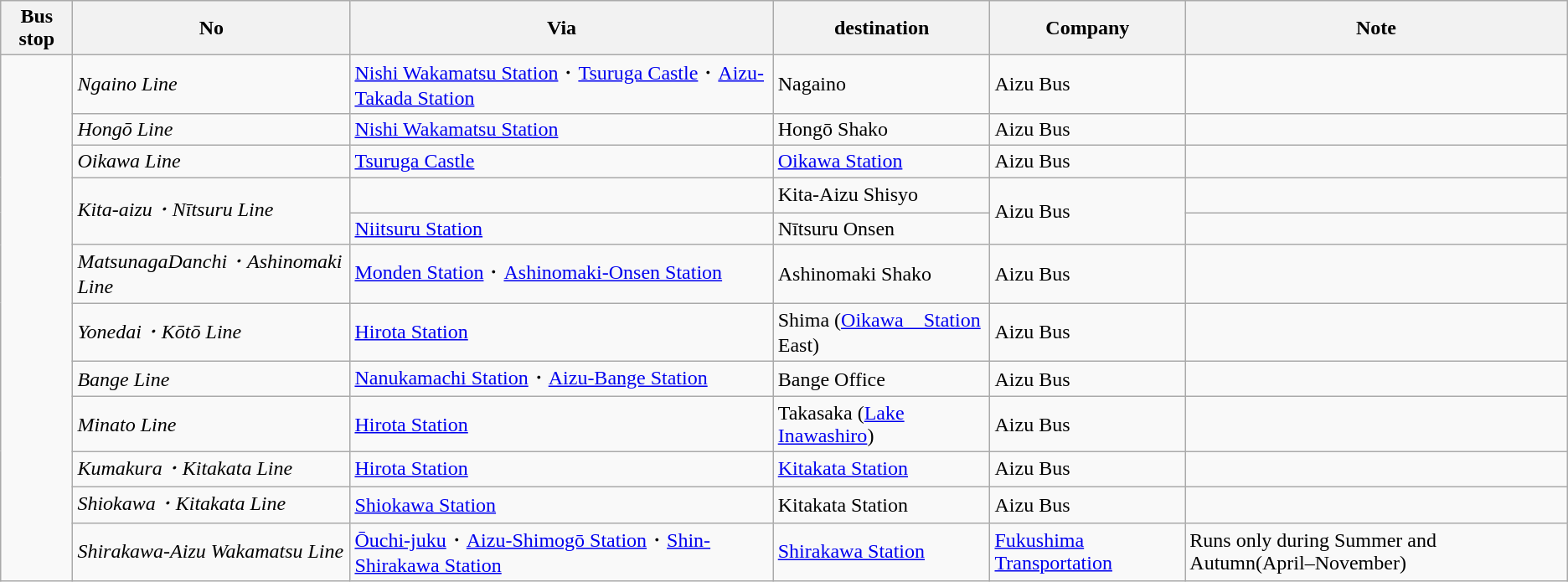<table class="wikitable">
<tr>
<th>Bus stop</th>
<th>No</th>
<th>Via</th>
<th>destination</th>
<th>Company</th>
<th>Note</th>
</tr>
<tr>
<td rowspan="14"></td>
<td><em>Ngaino Line</em></td>
<td><a href='#'>Nishi Wakamatsu Station</a>・<a href='#'>Tsuruga Castle</a>・<a href='#'>Aizu-Takada Station</a></td>
<td>Nagaino</td>
<td>Aizu Bus</td>
<td></td>
</tr>
<tr>
<td><em>Hongō Line</em></td>
<td><a href='#'>Nishi Wakamatsu Station</a></td>
<td>Hongō Shako</td>
<td>Aizu Bus</td>
<td></td>
</tr>
<tr>
<td><em>Oikawa Line</em></td>
<td><a href='#'>Tsuruga Castle</a></td>
<td><a href='#'>Oikawa Station</a></td>
<td>Aizu Bus</td>
<td></td>
</tr>
<tr>
<td rowspan="2"><em>Kita-aizu・Nītsuru Line</em></td>
<td>　</td>
<td>Kita-Aizu Shisyo</td>
<td rowspan="2">Aizu Bus</td>
<td></td>
</tr>
<tr>
<td><a href='#'>Niitsuru Station</a></td>
<td>Nītsuru Onsen</td>
<td></td>
</tr>
<tr>
<td><em>MatsunagaDanchi・Ashinomaki Line</em></td>
<td><a href='#'>Monden Station</a>・<a href='#'>Ashinomaki-Onsen Station</a></td>
<td>Ashinomaki Shako</td>
<td>Aizu  Bus</td>
<td></td>
</tr>
<tr>
<td><em>Yonedai・Kōtō Line</em></td>
<td><a href='#'>Hirota Station</a></td>
<td>Shima (<a href='#'>Oikawa　Station</a> East)</td>
<td>Aizu  Bus</td>
<td></td>
</tr>
<tr>
<td><em>Bange Line</em></td>
<td><a href='#'>Nanukamachi Station</a>・<a href='#'>Aizu-Bange Station</a></td>
<td>Bange Office</td>
<td>Aizu Bus</td>
<td></td>
</tr>
<tr>
<td><em>Minato Line</em></td>
<td><a href='#'>Hirota Station</a></td>
<td>Takasaka (<a href='#'>Lake Inawashiro</a>)</td>
<td>Aizu Bus</td>
<td></td>
</tr>
<tr>
<td><em>Kumakura・Kitakata Line</em></td>
<td><a href='#'>Hirota Station</a></td>
<td><a href='#'>Kitakata Station</a></td>
<td>Aizu Bus</td>
<td></td>
</tr>
<tr>
<td><em>Shiokawa・Kitakata Line</em></td>
<td><a href='#'>Shiokawa Station</a></td>
<td>Kitakata Station</td>
<td>Aizu Bus</td>
<td></td>
</tr>
<tr>
<td><em>Shirakawa-Aizu Wakamatsu Line</em></td>
<td><a href='#'>Ōuchi-juku</a>・<a href='#'>Aizu-Shimogō Station</a>・<a href='#'>Shin-Shirakawa Station</a></td>
<td><a href='#'>Shirakawa Station</a></td>
<td><a href='#'>Fukushima Transportation</a></td>
<td>Runs only during Summer and Autumn(April–November)</td>
</tr>
</table>
